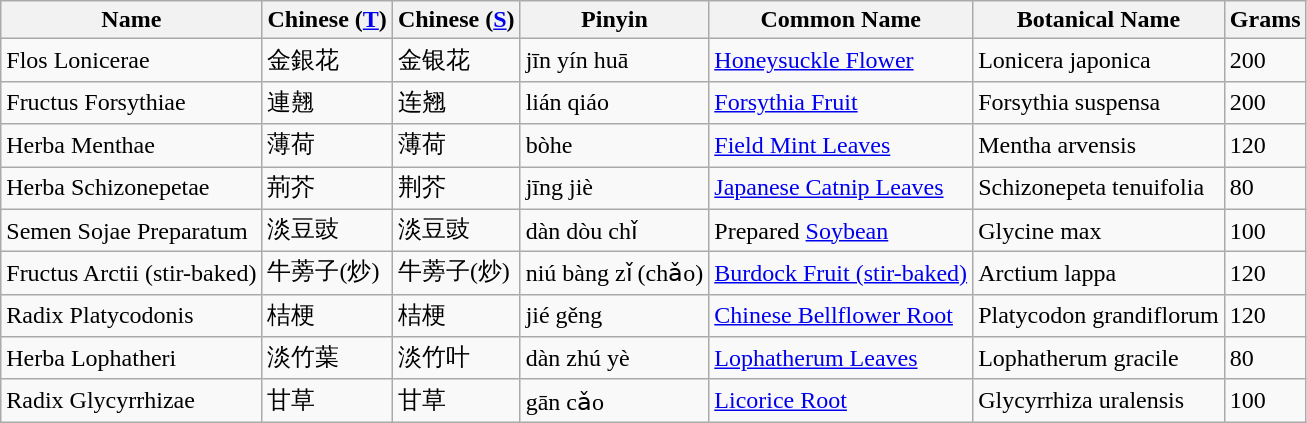<table class="wikitable sortable">
<tr>
<th>Name</th>
<th>Chinese (<a href='#'>T</a>)</th>
<th>Chinese (<a href='#'>S</a>)</th>
<th>Pinyin</th>
<th>Common Name</th>
<th>Botanical Name</th>
<th>Grams</th>
</tr>
<tr>
<td>Flos Lonicerae</td>
<td>金銀花</td>
<td>金银花</td>
<td>jīn yín huā</td>
<td><a href='#'>Honeysuckle Flower</a></td>
<td>Lonicera japonica</td>
<td>200</td>
</tr>
<tr>
<td>Fructus Forsythiae</td>
<td>連翹</td>
<td>连翘</td>
<td>lián qiáo</td>
<td><a href='#'>Forsythia Fruit</a></td>
<td>Forsythia suspensa</td>
<td>200</td>
</tr>
<tr>
<td>Herba Menthae</td>
<td>薄荷</td>
<td>薄荷</td>
<td>bò​he</td>
<td><a href='#'>Field Mint Leaves</a></td>
<td>Mentha arvensis</td>
<td>120</td>
</tr>
<tr>
<td>Herba Schizonepetae</td>
<td>荊芥</td>
<td>荆芥</td>
<td>jīng jiè</td>
<td><a href='#'>Japanese Catnip Leaves</a></td>
<td>Schizonepeta tenuifolia</td>
<td>80</td>
</tr>
<tr>
<td>Semen Sojae Preparatum</td>
<td>淡豆豉</td>
<td>淡豆豉</td>
<td>dàn dòu chǐ</td>
<td>Prepared <a href='#'>Soybean</a></td>
<td>Glycine max</td>
<td>100</td>
</tr>
<tr>
<td>Fructus Arctii (stir-baked)</td>
<td>牛蒡子(炒)</td>
<td>牛蒡子(炒)</td>
<td>niú bàng zǐ (chǎo)</td>
<td><a href='#'>Burdock Fruit (stir-baked)</a></td>
<td>Arctium lappa</td>
<td>120</td>
</tr>
<tr>
<td>Radix Platycodonis</td>
<td>桔梗</td>
<td>桔梗</td>
<td>jié gěng</td>
<td><a href='#'>Chinese Bellflower Root</a></td>
<td>Platycodon grandiflorum</td>
<td>120</td>
</tr>
<tr>
<td>Herba Lophatheri</td>
<td>淡竹葉</td>
<td>淡竹叶</td>
<td>dàn zhú yè</td>
<td><a href='#'>Lophatherum Leaves</a></td>
<td>Lophatherum gracile</td>
<td>80</td>
</tr>
<tr>
<td>Radix Glycyrrhizae</td>
<td>甘草</td>
<td>甘草</td>
<td>gān cǎo</td>
<td><a href='#'>Licorice Root</a></td>
<td>Glycyrrhiza uralensis</td>
<td>100</td>
</tr>
</table>
